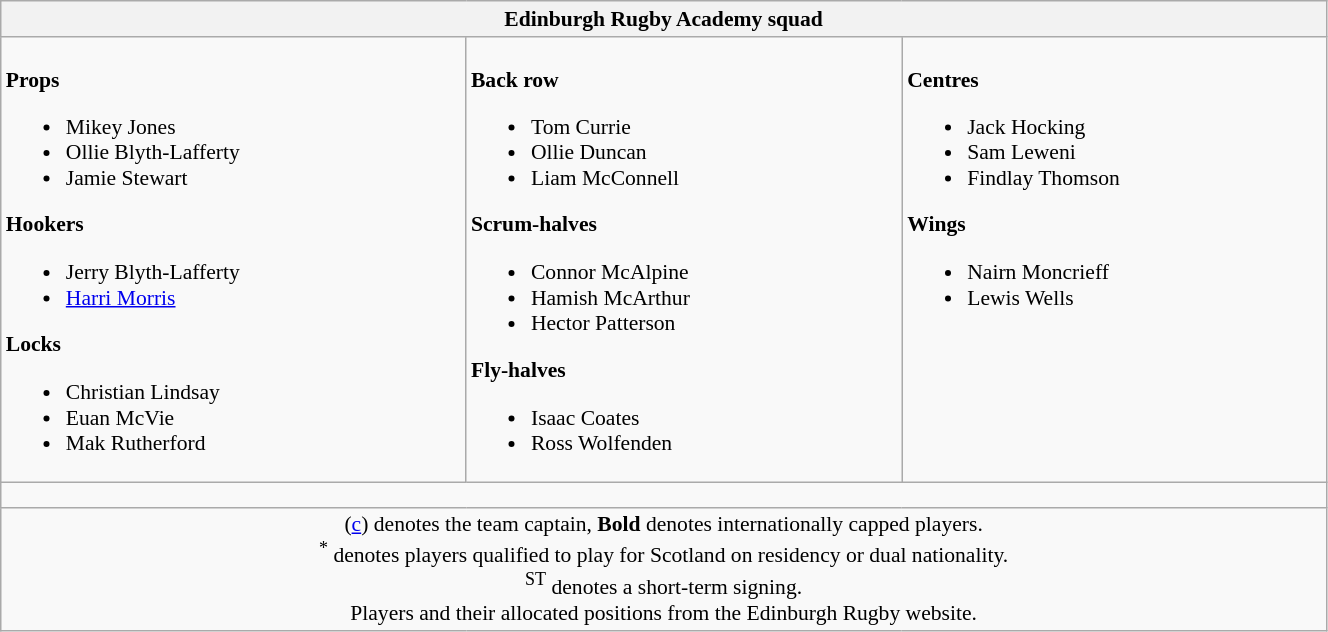<table class="wikitable" style="text-align:left; font-size:90%; width:70%">
<tr>
<th colspan="100%">Edinburgh Rugby Academy squad</th>
</tr>
<tr valign="top">
<td><br><strong>Props</strong><ul><li> Mikey Jones</li><li> Ollie Blyth-Lafferty</li><li> Jamie Stewart</li></ul><strong>Hookers</strong><ul><li> Jerry Blyth-Lafferty</li><li> <a href='#'>Harri Morris</a></li></ul><strong>Locks</strong><ul><li> Christian Lindsay</li><li> Euan McVie</li><li> Mak Rutherford</li></ul></td>
<td><br><strong>Back row</strong><ul><li> Tom Currie</li><li> Ollie Duncan</li><li> Liam McConnell</li></ul><strong>Scrum-halves</strong><ul><li> Connor McAlpine</li><li> Hamish McArthur</li><li> Hector Patterson</li></ul><strong>Fly-halves</strong><ul><li> Isaac Coates</li><li> Ross Wolfenden</li></ul></td>
<td><br><strong>Centres</strong><ul><li> Jack Hocking</li><li> Sam Leweni</li><li> Findlay Thomson</li></ul><strong>Wings</strong><ul><li> Nairn Moncrieff</li><li> Lewis Wells</li></ul></td>
</tr>
<tr>
<td colspan="100%" style="height: 10px;"></td>
</tr>
<tr>
<td colspan="100%" style="text-align:center;">(<a href='#'>c</a>) denotes the team captain, <strong>Bold</strong> denotes internationally capped players. <br> <sup>*</sup> denotes players qualified to play for Scotland on residency or dual nationality. <br> <sup>ST</sup> denotes a short-term signing. <br> Players and their allocated positions from the Edinburgh Rugby website.</td>
</tr>
</table>
